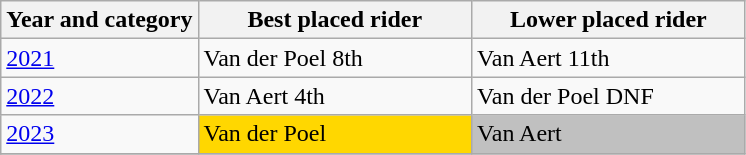<table class=wikitable>
<tr>
<th>Year and category</th>
<th width=175>Best placed rider</th>
<th width=175>Lower placed rider</th>
</tr>
<tr>
<td><a href='#'>2021</a></td>
<td> Van der Poel 8th</td>
<td> Van Aert 11th</td>
</tr>
<tr>
<td><a href='#'>2022</a></td>
<td> Van Aert 4th</td>
<td> Van der Poel DNF</td>
</tr>
<tr>
<td><a href='#'>2023</a></td>
<td bgcolor="FFD700"> Van der Poel</td>
<td bgcolor="C0C0C0"> Van Aert</td>
</tr>
<tr>
</tr>
</table>
